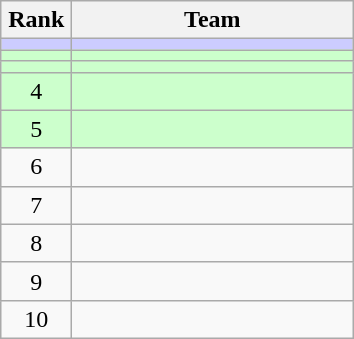<table class="wikitable" style="text-align: center;">
<tr>
<th width=40>Rank</th>
<th width=180>Team</th>
</tr>
<tr bgcolor="#ccccff">
<td></td>
<td align="left"></td>
</tr>
<tr bgcolor="#ccffcc">
<td></td>
<td align="left"></td>
</tr>
<tr bgcolor="#ccffcc">
<td></td>
<td align="left"></td>
</tr>
<tr bgcolor="#ccffcc">
<td>4</td>
<td align="left"></td>
</tr>
<tr bgcolor="#ccffcc">
<td>5</td>
<td align="left"></td>
</tr>
<tr>
<td>6</td>
<td align="left"></td>
</tr>
<tr>
<td>7</td>
<td align="left"></td>
</tr>
<tr>
<td>8</td>
<td align="left"></td>
</tr>
<tr>
<td>9</td>
<td align="left"></td>
</tr>
<tr>
<td>10</td>
<td align="left"></td>
</tr>
</table>
